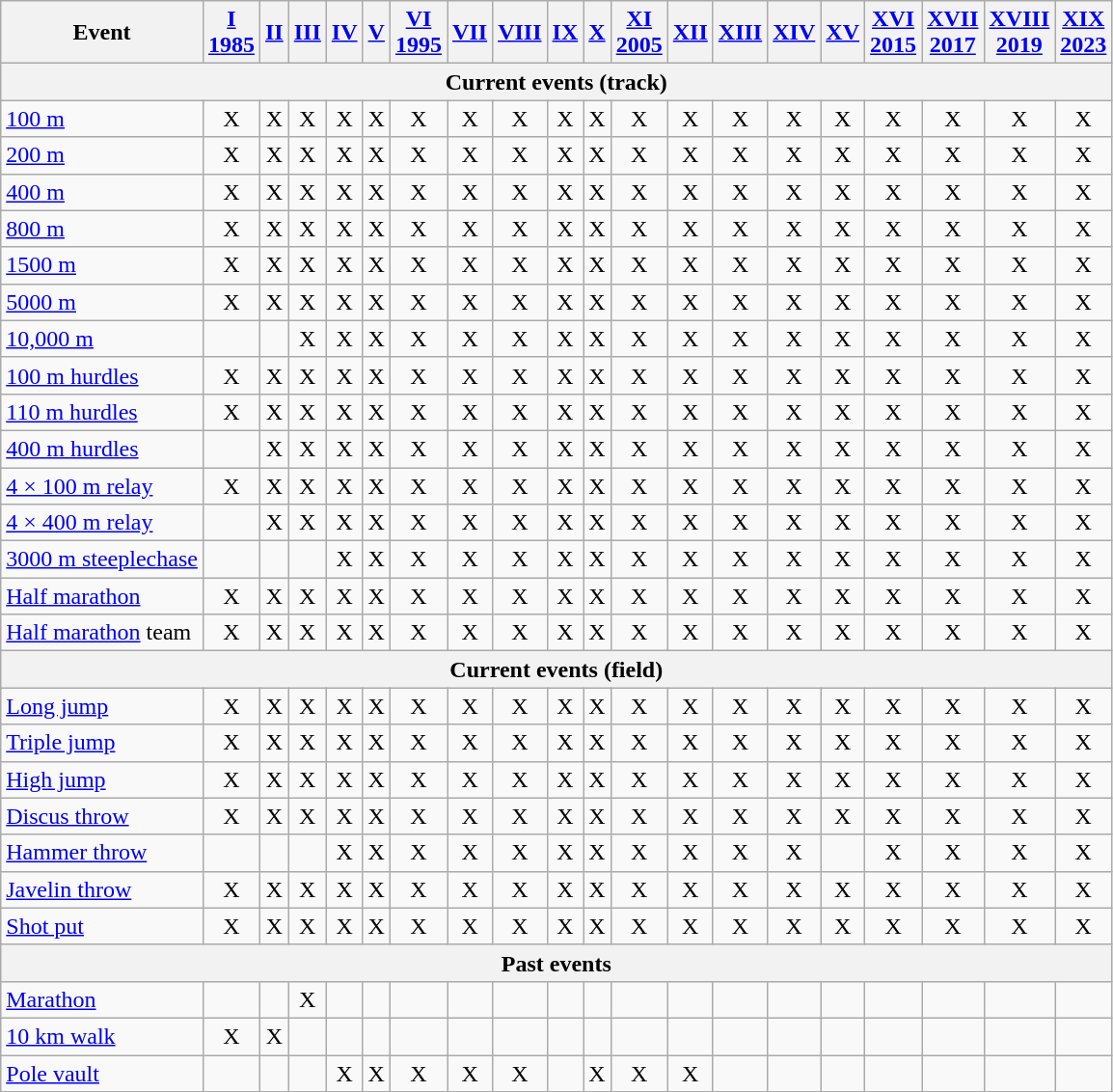<table class="wikitable" style="text-align:center">
<tr>
<th>Event</th>
<th><a href='#'>I<br>1985</a></th>
<th><a href='#'>II</a></th>
<th><a href='#'>III</a></th>
<th><a href='#'>IV</a></th>
<th><a href='#'>V</a></th>
<th><a href='#'>VI<br>1995</a></th>
<th><a href='#'>VII</a></th>
<th><a href='#'>VIII</a></th>
<th><a href='#'>IX</a></th>
<th><a href='#'>X</a></th>
<th><a href='#'>XI<br>2005</a></th>
<th><a href='#'>XII</a></th>
<th><a href='#'>XIII</a></th>
<th><a href='#'>XIV</a></th>
<th><a href='#'>XV</a></th>
<th><a href='#'>XVI<br>2015</a></th>
<th><a href='#'>XVII<br>2017</a></th>
<th><a href='#'>XVIII<br>2019</a></th>
<th><a href='#'>XIX<br>2023</a></th>
</tr>
<tr>
<th colspan=20>Current events (track)</th>
</tr>
<tr>
<td align=left><a href='#'>100 m</a></td>
<td>X</td>
<td>X</td>
<td>X</td>
<td>X</td>
<td>X</td>
<td>X</td>
<td>X</td>
<td>X</td>
<td>X</td>
<td>X</td>
<td>X</td>
<td>X</td>
<td>X</td>
<td>X</td>
<td>X</td>
<td>X</td>
<td>X</td>
<td>X</td>
<td>X</td>
</tr>
<tr>
<td align=left><a href='#'>200 m</a></td>
<td>X</td>
<td>X</td>
<td>X</td>
<td>X</td>
<td>X</td>
<td>X</td>
<td>X</td>
<td>X</td>
<td>X</td>
<td>X</td>
<td>X</td>
<td>X</td>
<td>X</td>
<td>X</td>
<td>X</td>
<td>X</td>
<td>X</td>
<td>X</td>
<td>X</td>
</tr>
<tr>
<td align=left><a href='#'>400 m</a></td>
<td>X</td>
<td>X</td>
<td>X</td>
<td>X</td>
<td>X</td>
<td>X</td>
<td>X</td>
<td>X</td>
<td>X</td>
<td>X</td>
<td>X</td>
<td>X</td>
<td>X</td>
<td>X</td>
<td>X</td>
<td>X</td>
<td>X</td>
<td>X</td>
<td>X</td>
</tr>
<tr>
<td align=left><a href='#'>800 m</a></td>
<td>X</td>
<td>X</td>
<td>X</td>
<td>X</td>
<td>X</td>
<td>X</td>
<td>X</td>
<td>X</td>
<td>X</td>
<td>X</td>
<td>X</td>
<td>X</td>
<td>X</td>
<td>X</td>
<td>X</td>
<td>X</td>
<td>X</td>
<td>X</td>
<td>X</td>
</tr>
<tr>
<td align=left><a href='#'>1500 m</a></td>
<td>X</td>
<td>X</td>
<td>X</td>
<td>X</td>
<td>X</td>
<td>X</td>
<td>X</td>
<td>X</td>
<td>X</td>
<td>X</td>
<td>X</td>
<td>X</td>
<td>X</td>
<td>X</td>
<td>X</td>
<td>X</td>
<td>X</td>
<td>X</td>
<td>X</td>
</tr>
<tr>
<td align=left><a href='#'>5000 m</a></td>
<td>X</td>
<td>X</td>
<td>X</td>
<td>X</td>
<td>X</td>
<td>X</td>
<td>X</td>
<td>X</td>
<td>X</td>
<td>X</td>
<td>X</td>
<td>X</td>
<td>X</td>
<td>X</td>
<td>X</td>
<td>X</td>
<td>X</td>
<td>X</td>
<td>X</td>
</tr>
<tr>
<td align=left><a href='#'>10,000 m</a></td>
<td></td>
<td></td>
<td>X</td>
<td>X</td>
<td>X</td>
<td>X</td>
<td>X</td>
<td>X</td>
<td>X</td>
<td>X</td>
<td>X</td>
<td>X</td>
<td>X</td>
<td>X</td>
<td>X</td>
<td>X</td>
<td>X</td>
<td>X</td>
<td>X</td>
</tr>
<tr>
<td align=left><a href='#'>100 m hurdles</a></td>
<td>X</td>
<td>X</td>
<td>X</td>
<td>X</td>
<td>X</td>
<td>X</td>
<td>X</td>
<td>X</td>
<td>X</td>
<td>X</td>
<td>X</td>
<td>X</td>
<td>X</td>
<td>X</td>
<td>X</td>
<td>X</td>
<td>X</td>
<td>X</td>
<td>X</td>
</tr>
<tr>
<td align=left><a href='#'>110 m hurdles</a></td>
<td>X</td>
<td>X</td>
<td>X</td>
<td>X</td>
<td>X</td>
<td>X</td>
<td>X</td>
<td>X</td>
<td>X</td>
<td>X</td>
<td>X</td>
<td>X</td>
<td>X</td>
<td>X</td>
<td>X</td>
<td>X</td>
<td>X</td>
<td>X</td>
<td>X</td>
</tr>
<tr>
<td align=left><a href='#'>400 m hurdles</a></td>
<td></td>
<td>X</td>
<td>X</td>
<td>X</td>
<td>X</td>
<td>X</td>
<td>X</td>
<td>X</td>
<td>X</td>
<td>X</td>
<td>X</td>
<td>X</td>
<td>X</td>
<td>X</td>
<td>X</td>
<td>X</td>
<td>X</td>
<td>X</td>
<td>X</td>
</tr>
<tr>
<td align=left><a href='#'>4 × 100 m relay</a></td>
<td>X</td>
<td>X</td>
<td>X</td>
<td>X</td>
<td>X</td>
<td>X</td>
<td>X</td>
<td>X</td>
<td>X</td>
<td>X</td>
<td>X</td>
<td>X</td>
<td>X</td>
<td>X</td>
<td>X</td>
<td>X</td>
<td>X</td>
<td>X</td>
<td>X</td>
</tr>
<tr>
<td align=left><a href='#'>4 × 400 m relay</a></td>
<td></td>
<td>X</td>
<td>X</td>
<td>X</td>
<td>X</td>
<td>X</td>
<td>X</td>
<td>X</td>
<td>X</td>
<td>X</td>
<td>X</td>
<td>X</td>
<td>X</td>
<td>X</td>
<td>X</td>
<td>X</td>
<td>X</td>
<td>X</td>
<td>X</td>
</tr>
<tr>
<td align=left><a href='#'>3000 m steeplechase</a></td>
<td></td>
<td></td>
<td></td>
<td>X</td>
<td>X</td>
<td>X</td>
<td>X</td>
<td>X</td>
<td>X</td>
<td>X</td>
<td>X</td>
<td>X</td>
<td>X</td>
<td>X</td>
<td>X</td>
<td>X</td>
<td>X</td>
<td>X</td>
<td>X</td>
</tr>
<tr>
<td align=left><a href='#'>Half marathon</a></td>
<td>X</td>
<td>X</td>
<td>X</td>
<td>X</td>
<td>X</td>
<td>X</td>
<td>X</td>
<td>X</td>
<td>X</td>
<td>X</td>
<td>X</td>
<td>X</td>
<td>X</td>
<td>X</td>
<td>X</td>
<td>X</td>
<td>X</td>
<td>X</td>
<td>X</td>
</tr>
<tr>
<td align=left><a href='#'>Half marathon</a> team</td>
<td>X</td>
<td>X</td>
<td>X</td>
<td>X</td>
<td>X</td>
<td>X</td>
<td>X</td>
<td>X</td>
<td>X</td>
<td>X</td>
<td>X</td>
<td>X</td>
<td>X</td>
<td>X</td>
<td>X</td>
<td>X</td>
<td>X</td>
<td>X</td>
<td>X</td>
</tr>
<tr>
<th colspan=20>Current events (field)</th>
</tr>
<tr>
<td align=left><a href='#'>Long jump</a></td>
<td>X</td>
<td>X</td>
<td>X</td>
<td>X</td>
<td>X</td>
<td>X</td>
<td>X</td>
<td>X</td>
<td>X</td>
<td>X</td>
<td>X</td>
<td>X</td>
<td>X</td>
<td>X</td>
<td>X</td>
<td>X</td>
<td>X</td>
<td>X</td>
<td>X</td>
</tr>
<tr>
<td align=left><a href='#'>Triple jump</a></td>
<td>X</td>
<td>X</td>
<td>X</td>
<td>X</td>
<td>X</td>
<td>X</td>
<td>X</td>
<td>X</td>
<td>X</td>
<td>X</td>
<td>X</td>
<td>X</td>
<td>X</td>
<td>X</td>
<td>X</td>
<td>X</td>
<td>X</td>
<td>X</td>
<td>X</td>
</tr>
<tr>
<td align=left><a href='#'>High jump</a></td>
<td>X</td>
<td>X</td>
<td>X</td>
<td>X</td>
<td>X</td>
<td>X</td>
<td>X</td>
<td>X</td>
<td>X</td>
<td>X</td>
<td>X</td>
<td>X</td>
<td>X</td>
<td>X</td>
<td>X</td>
<td>X</td>
<td>X</td>
<td>X</td>
<td>X</td>
</tr>
<tr>
<td align=left><a href='#'>Discus throw</a></td>
<td>X</td>
<td>X</td>
<td>X</td>
<td>X</td>
<td>X</td>
<td>X</td>
<td>X</td>
<td>X</td>
<td>X</td>
<td>X</td>
<td>X</td>
<td>X</td>
<td>X</td>
<td>X</td>
<td>X</td>
<td>X</td>
<td>X</td>
<td>X</td>
<td>X</td>
</tr>
<tr>
<td align=left><a href='#'>Hammer throw</a></td>
<td></td>
<td></td>
<td></td>
<td>X</td>
<td>X</td>
<td>X</td>
<td>X</td>
<td>X</td>
<td>X</td>
<td>X</td>
<td>X</td>
<td>X</td>
<td>X</td>
<td>X</td>
<td></td>
<td>X</td>
<td>X</td>
<td>X</td>
<td>X</td>
</tr>
<tr>
<td align=left><a href='#'>Javelin throw</a></td>
<td>X</td>
<td>X</td>
<td>X</td>
<td>X</td>
<td>X</td>
<td>X</td>
<td>X</td>
<td>X</td>
<td>X</td>
<td>X</td>
<td>X</td>
<td>X</td>
<td>X</td>
<td>X</td>
<td>X</td>
<td>X</td>
<td>X</td>
<td>X</td>
<td>X</td>
</tr>
<tr>
<td align=left><a href='#'>Shot put</a></td>
<td>X</td>
<td>X</td>
<td>X</td>
<td>X</td>
<td>X</td>
<td>X</td>
<td>X</td>
<td>X</td>
<td>X</td>
<td>X</td>
<td>X</td>
<td>X</td>
<td>X</td>
<td>X</td>
<td>X</td>
<td>X</td>
<td>X</td>
<td>X</td>
<td>X</td>
</tr>
<tr>
<th colspan=20>Past events</th>
</tr>
<tr>
<td align=left><a href='#'>Marathon</a></td>
<td></td>
<td></td>
<td>X</td>
<td></td>
<td></td>
<td></td>
<td></td>
<td></td>
<td></td>
<td></td>
<td></td>
<td></td>
<td></td>
<td></td>
<td></td>
<td></td>
<td></td>
<td></td>
<td></td>
</tr>
<tr>
<td align=left><a href='#'>10 km walk</a></td>
<td>X</td>
<td>X</td>
<td></td>
<td></td>
<td></td>
<td></td>
<td></td>
<td></td>
<td></td>
<td></td>
<td></td>
<td></td>
<td></td>
<td></td>
<td></td>
<td></td>
<td></td>
<td></td>
<td></td>
</tr>
<tr>
<td align=left><a href='#'>Pole vault</a></td>
<td></td>
<td></td>
<td></td>
<td>X</td>
<td>X</td>
<td>X</td>
<td>X</td>
<td>X</td>
<td></td>
<td>X</td>
<td>X</td>
<td>X</td>
<td></td>
<td></td>
<td></td>
<td></td>
<td></td>
<td></td>
<td></td>
</tr>
</table>
